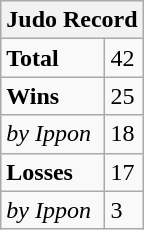<table class="wikitable">
<tr>
<th colspan="2">Judo Record</th>
</tr>
<tr>
<td><strong>Total</strong></td>
<td>42</td>
</tr>
<tr>
<td><strong>Wins</strong></td>
<td>25</td>
</tr>
<tr>
<td><em>by Ippon</em></td>
<td>18</td>
</tr>
<tr>
<td><strong>Losses</strong></td>
<td>17</td>
</tr>
<tr>
<td><em>by Ippon</em></td>
<td>3</td>
</tr>
</table>
